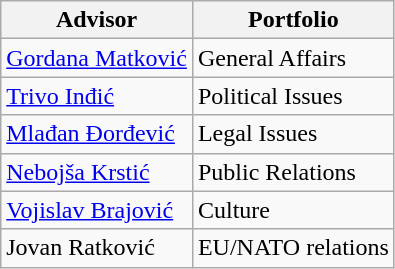<table class=wikitable>
<tr>
<th>Advisor</th>
<th>Portfolio</th>
</tr>
<tr>
<td><a href='#'>Gordana Matković</a></td>
<td>General Affairs</td>
</tr>
<tr>
<td><a href='#'>Trivo Inđić</a></td>
<td>Political Issues</td>
</tr>
<tr>
<td><a href='#'>Mlađan Đorđević</a></td>
<td>Legal Issues</td>
</tr>
<tr>
<td><a href='#'>Nebojša Krstić</a></td>
<td>Public Relations</td>
</tr>
<tr>
<td><a href='#'>Vojislav Brajović</a></td>
<td>Culture</td>
</tr>
<tr>
<td>Jovan Ratković</td>
<td>EU/NATO relations</td>
</tr>
</table>
